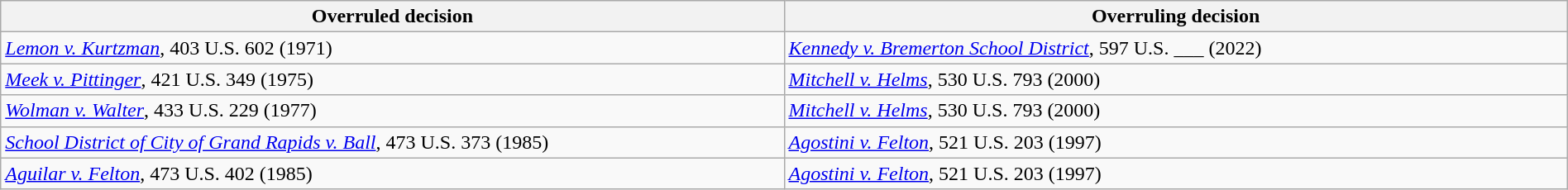<table class="wikitable sortable collapsible" style="width:100%">
<tr>
<th width="50%">Overruled decision</th>
<th width="50%">Overruling decision</th>
</tr>
<tr valign="top">
<td><em><a href='#'>Lemon v. Kurtzman</a></em>, 403 U.S. 602 (1971)</td>
<td><em><a href='#'>Kennedy v. Bremerton School District</a></em>, 597 U.S. ___ (2022)</td>
</tr>
<tr>
<td><em><a href='#'>Meek v. Pittinger</a></em>, 421 U.S. 349 (1975)</td>
<td><em><a href='#'>Mitchell v. Helms</a></em>, 530 U.S. 793 (2000)</td>
</tr>
<tr>
<td><em><a href='#'>Wolman v. Walter</a></em>, 433 U.S. 229 (1977)</td>
<td><em><a href='#'>Mitchell v. Helms</a></em>, 530 U.S. 793 (2000)</td>
</tr>
<tr>
<td><em><a href='#'>School District of City of Grand Rapids v. Ball</a></em>, 473 U.S. 373 (1985)</td>
<td><em><a href='#'>Agostini v. Felton</a></em>, 521 U.S. 203 (1997)</td>
</tr>
<tr>
<td><em><a href='#'>Aguilar v. Felton</a></em>, 473 U.S. 402 (1985)</td>
<td><em><a href='#'>Agostini v. Felton</a></em>, 521 U.S. 203 (1997)</td>
</tr>
</table>
